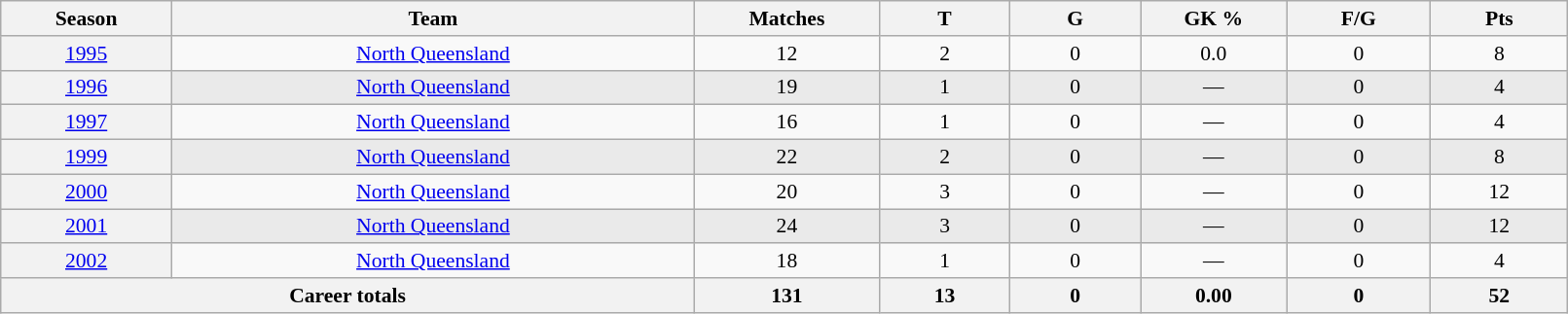<table class="wikitable sortable"  style="font-size:90%; text-align:center; width:85%;">
<tr>
<th width=2%>Season</th>
<th width=8%>Team</th>
<th width=2%>Matches</th>
<th width=2%>T</th>
<th width=2%>G</th>
<th width=2%>GK %</th>
<th width=2%>F/G</th>
<th width=2%>Pts</th>
</tr>
<tr>
<th scope="row" style="text-align:center; font-weight:normal"><a href='#'>1995</a></th>
<td style="text-align:center;"> <a href='#'>North Queensland</a></td>
<td>12</td>
<td>2</td>
<td>0</td>
<td>0.0</td>
<td>0</td>
<td>8</td>
</tr>
<tr style="background-color: #EAEAEA">
<th scope="row" style="text-align:center; font-weight:normal"><a href='#'>1996</a></th>
<td style="text-align:center;"> <a href='#'>North Queensland</a></td>
<td>19</td>
<td>1</td>
<td>0</td>
<td>—</td>
<td>0</td>
<td>4</td>
</tr>
<tr>
<th scope="row" style="text-align:center; font-weight:normal"><a href='#'>1997</a></th>
<td style="text-align:center;"> <a href='#'>North Queensland</a></td>
<td>16</td>
<td>1</td>
<td>0</td>
<td>—</td>
<td>0</td>
<td>4</td>
</tr>
<tr style="background-color: #EAEAEA">
<th scope="row" style="text-align:center; font-weight:normal"><a href='#'>1999</a></th>
<td style="text-align:center;"> <a href='#'>North Queensland</a></td>
<td>22</td>
<td>2</td>
<td>0</td>
<td>—</td>
<td>0</td>
<td>8</td>
</tr>
<tr>
<th scope="row" style="text-align:center; font-weight:normal"><a href='#'>2000</a></th>
<td style="text-align:center;"> <a href='#'>North Queensland</a></td>
<td>20</td>
<td>3</td>
<td>0</td>
<td>—</td>
<td>0</td>
<td>12</td>
</tr>
<tr style="background-color: #EAEAEA">
<th scope="row" style="text-align:center; font-weight:normal"><a href='#'>2001</a></th>
<td style="text-align:center;"> <a href='#'>North Queensland</a></td>
<td>24</td>
<td>3</td>
<td>0</td>
<td>—</td>
<td>0</td>
<td>12</td>
</tr>
<tr>
<th scope="row" style="text-align:center; font-weight:normal"><a href='#'>2002</a></th>
<td style="text-align:center;"> <a href='#'>North Queensland</a></td>
<td>18</td>
<td>1</td>
<td>0</td>
<td>—</td>
<td>0</td>
<td>4</td>
</tr>
<tr class="sortbottom">
<th colspan=2>Career totals</th>
<th>131</th>
<th>13</th>
<th>0</th>
<th>0.00</th>
<th>0</th>
<th>52</th>
</tr>
</table>
